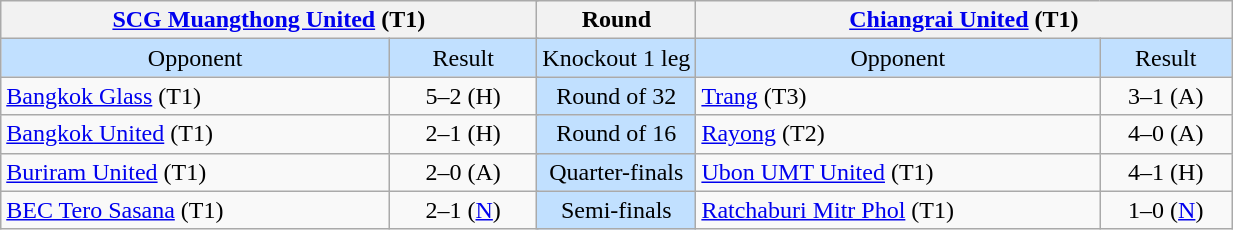<table class="wikitable" style="text-align:center">
<tr>
<th colspan=4 width="350"><a href='#'>SCG Muangthong United</a> (T1)</th>
<th>Round</th>
<th colspan=4 width="350"><a href='#'>Chiangrai United</a> (T1)</th>
</tr>
<tr style="background:#C1E0FF">
<td>Opponent</td>
<td colspan=3>Result</td>
<td>Knockout 1 leg</td>
<td>Opponent</td>
<td colspan=3>Result</td>
</tr>
<tr>
<td align=left><a href='#'>Bangkok Glass</a> (T1)</td>
<td colspan=3>5–2 (H)</td>
<td style="background:#C1E0FF">Round of 32</td>
<td align=left><a href='#'>Trang</a> (T3)</td>
<td colspan=3>3–1 (A)</td>
</tr>
<tr>
<td align=left><a href='#'>Bangkok United</a> (T1)</td>
<td colspan=3>2–1 (H)</td>
<td style="background:#C1E0FF">Round of 16</td>
<td align=left><a href='#'>Rayong</a> (T2)</td>
<td colspan=3>4–0 (A)</td>
</tr>
<tr>
<td align=left><a href='#'>Buriram United</a> (T1)</td>
<td colspan=3>2–0 (A)</td>
<td style="background:#C1E0FF">Quarter-finals</td>
<td align=left><a href='#'>Ubon UMT United</a> (T1)</td>
<td colspan=3>4–1 (H)</td>
</tr>
<tr>
<td align=left><a href='#'>BEC Tero Sasana</a> (T1)</td>
<td colspan=3>2–1 (<a href='#'>N</a>)</td>
<td style="background:#C1E0FF">Semi-finals</td>
<td align=left><a href='#'>Ratchaburi Mitr Phol</a> (T1)</td>
<td colspan=3>1–0 (<a href='#'>N</a>)</td>
</tr>
</table>
